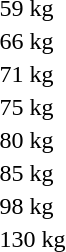<table>
<tr>
<td rowspan=2>59 kg<br></td>
<td rowspan=2></td>
<td rowspan=2></td>
<td></td>
</tr>
<tr>
<td></td>
</tr>
<tr>
<td rowspan=2>66 kg<br></td>
<td rowspan=2></td>
<td rowspan=2></td>
<td></td>
</tr>
<tr>
<td></td>
</tr>
<tr>
<td rowspan=2>71 kg<br></td>
<td rowspan=2></td>
<td rowspan=2></td>
<td></td>
</tr>
<tr>
<td></td>
</tr>
<tr>
<td rowspan=2>75 kg<br></td>
<td rowspan=2></td>
<td rowspan=2></td>
<td></td>
</tr>
<tr>
<td></td>
</tr>
<tr>
<td rowspan=2>80 kg<br></td>
<td rowspan=2></td>
<td rowspan=2></td>
<td></td>
</tr>
<tr>
<td></td>
</tr>
<tr>
<td rowspan=2>85 kg<br></td>
<td rowspan=2></td>
<td rowspan=2></td>
<td></td>
</tr>
<tr>
<td></td>
</tr>
<tr>
<td rowspan=2>98 kg<br></td>
<td rowspan=2></td>
<td rowspan=2></td>
<td></td>
</tr>
<tr>
<td></td>
</tr>
<tr>
<td rowspan=2>130 kg<br></td>
<td rowspan=2></td>
<td rowspan=2></td>
<td></td>
</tr>
<tr>
<td></td>
</tr>
</table>
